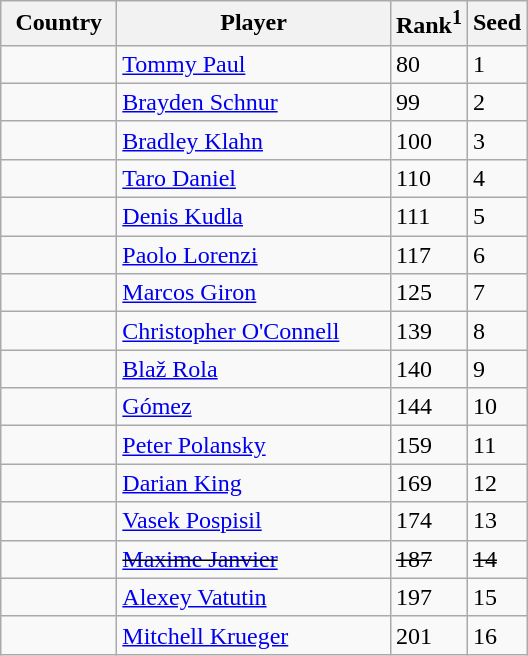<table class="sortable wikitable">
<tr>
<th width="70">Country</th>
<th width="175">Player</th>
<th>Rank<sup>1</sup></th>
<th>Seed</th>
</tr>
<tr>
<td></td>
<td><a href='#'>Tommy Paul</a></td>
<td>80</td>
<td>1</td>
</tr>
<tr>
<td></td>
<td><a href='#'>Brayden Schnur</a></td>
<td>99</td>
<td>2</td>
</tr>
<tr>
<td></td>
<td><a href='#'>Bradley Klahn</a></td>
<td>100</td>
<td>3</td>
</tr>
<tr>
<td></td>
<td><a href='#'>Taro Daniel</a></td>
<td>110</td>
<td>4</td>
</tr>
<tr>
<td></td>
<td><a href='#'>Denis Kudla</a></td>
<td>111</td>
<td>5</td>
</tr>
<tr>
<td></td>
<td><a href='#'>Paolo Lorenzi</a></td>
<td>117</td>
<td>6</td>
</tr>
<tr>
<td></td>
<td><a href='#'>Marcos Giron</a></td>
<td>125</td>
<td>7</td>
</tr>
<tr>
<td></td>
<td><a href='#'>Christopher O'Connell</a></td>
<td>139</td>
<td>8</td>
</tr>
<tr>
<td></td>
<td><a href='#'>Blaž Rola</a></td>
<td>140</td>
<td>9</td>
</tr>
<tr>
<td></td>
<td><a href='#'>Gómez</a></td>
<td>144</td>
<td>10</td>
</tr>
<tr>
<td></td>
<td><a href='#'>Peter Polansky</a></td>
<td>159</td>
<td>11</td>
</tr>
<tr>
<td></td>
<td><a href='#'>Darian King</a></td>
<td>169</td>
<td>12</td>
</tr>
<tr>
<td></td>
<td><a href='#'>Vasek Pospisil</a></td>
<td>174</td>
<td>13</td>
</tr>
<tr>
<td><s></s></td>
<td><s><a href='#'>Maxime Janvier</a></s></td>
<td><s>187</s></td>
<td><s>14</s></td>
</tr>
<tr>
<td></td>
<td><a href='#'>Alexey Vatutin</a></td>
<td>197</td>
<td>15</td>
</tr>
<tr>
<td></td>
<td><a href='#'>Mitchell Krueger</a></td>
<td>201</td>
<td>16</td>
</tr>
</table>
